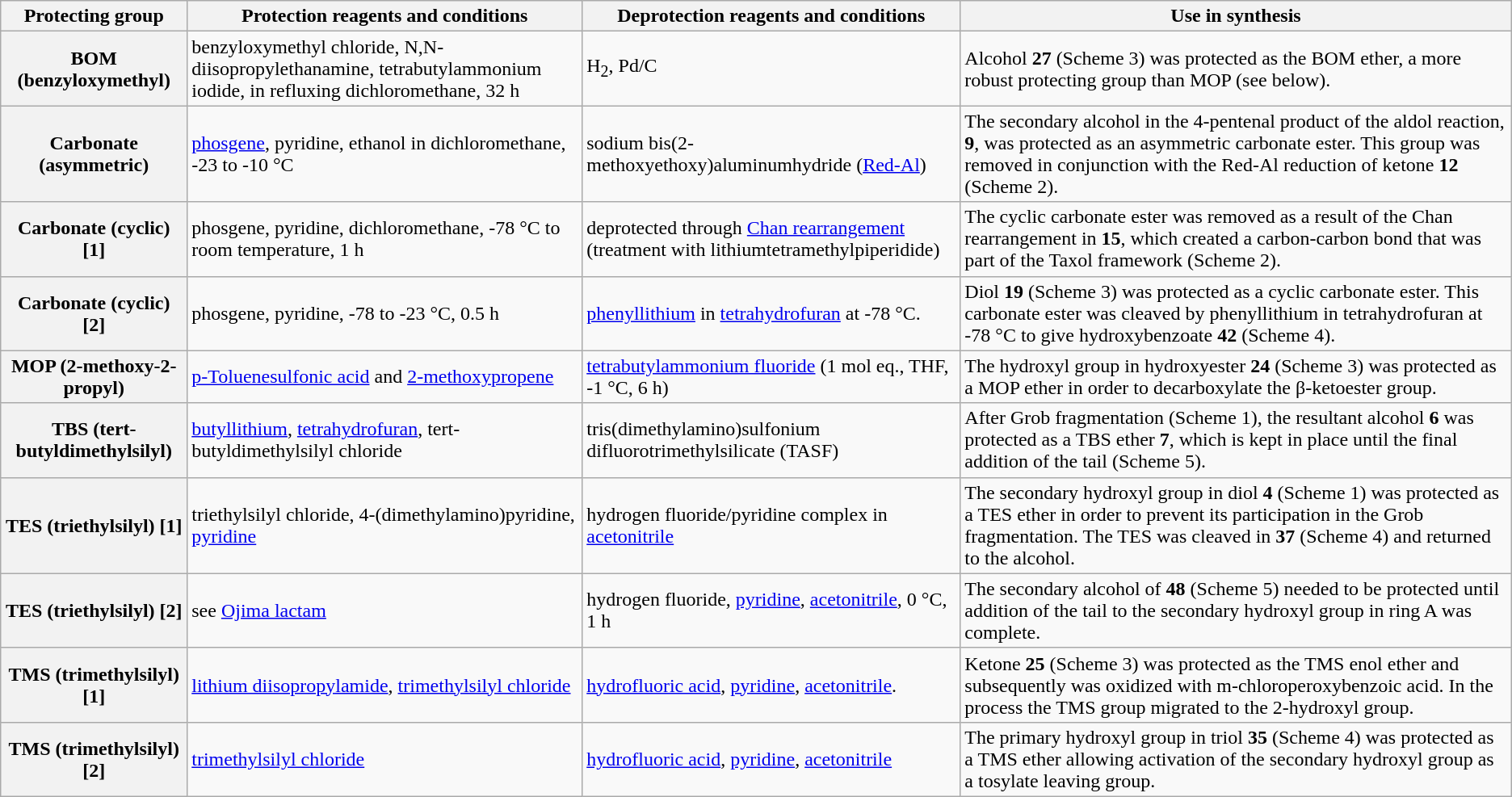<table class="wikitable">
<tr>
<th>Protecting group</th>
<th>Protection reagents and conditions</th>
<th>Deprotection reagents and conditions</th>
<th>Use in synthesis</th>
</tr>
<tr>
<th>BOM (benzyloxymethyl)</th>
<td>benzyloxymethyl chloride, N,N-diisopropylethanamine, tetrabutylammonium iodide, in refluxing dichloromethane, 32 h</td>
<td>H<sub>2</sub>, Pd/C</td>
<td>Alcohol <strong>27</strong> (Scheme 3) was protected as the BOM ether, a more robust protecting group than MOP (see below).</td>
</tr>
<tr>
<th>Carbonate (asymmetric)</th>
<td><a href='#'>phosgene</a>, pyridine, ethanol in dichloromethane, -23 to -10 °C</td>
<td>sodium bis(2-methoxyethoxy)aluminumhydride (<a href='#'>Red-Al</a>)</td>
<td>The secondary alcohol in the 4-pentenal product of the aldol reaction, <strong>9</strong>, was protected as an asymmetric carbonate ester. This group was removed in conjunction with the Red-Al reduction of ketone <strong>12</strong> (Scheme 2).</td>
</tr>
<tr>
<th>Carbonate (cyclic) [1]</th>
<td>phosgene, pyridine, dichloromethane, -78 °C to room temperature, 1 h</td>
<td>deprotected through <a href='#'>Chan rearrangement</a> (treatment with lithiumtetramethylpiperidide)</td>
<td>The cyclic carbonate ester was removed as a result of the Chan rearrangement in <strong>15</strong>, which created a carbon-carbon bond that was part of the Taxol framework (Scheme 2).</td>
</tr>
<tr>
<th>Carbonate (cyclic) [2]</th>
<td>phosgene, pyridine, -78 to -23 °C, 0.5 h</td>
<td><a href='#'>phenyllithium</a> in <a href='#'>tetrahydrofuran</a> at -78 °C.</td>
<td>Diol <strong>19</strong> (Scheme 3) was protected as a cyclic carbonate ester. This carbonate ester was cleaved by phenyllithium in tetrahydrofuran at -78 °C to give hydroxybenzoate <strong>42</strong> (Scheme 4).</td>
</tr>
<tr>
<th>MOP (2-methoxy-2-propyl)</th>
<td><a href='#'>p-Toluenesulfonic acid</a> and <a href='#'>2-methoxypropene</a></td>
<td><a href='#'>tetrabutylammonium fluoride</a> (1 mol eq., THF, -1 °C, 6 h)</td>
<td>The hydroxyl group in hydroxyester <strong>24</strong> (Scheme 3) was protected as a MOP ether in order to decarboxylate the β-ketoester group.</td>
</tr>
<tr>
<th>TBS (tert-butyldimethylsilyl)</th>
<td><a href='#'>butyllithium</a>, <a href='#'>tetrahydrofuran</a>, tert-butyldimethylsilyl chloride</td>
<td>tris(dimethylamino)sulfonium difluorotrimethylsilicate (TASF)</td>
<td>After Grob fragmentation (Scheme 1), the resultant alcohol <strong>6</strong> was protected as a TBS ether <strong>7</strong>, which is kept in place until the final addition of the tail (Scheme 5).</td>
</tr>
<tr>
<th>TES (triethylsilyl) [1]</th>
<td>triethylsilyl chloride, 4-(dimethylamino)pyridine, <a href='#'>pyridine</a></td>
<td>hydrogen fluoride/pyridine complex in <a href='#'>acetonitrile</a></td>
<td>The secondary hydroxyl group in diol <strong>4</strong> (Scheme 1) was protected as a TES ether in order to prevent its participation in the Grob fragmentation. The TES was cleaved in <strong>37</strong> (Scheme 4) and returned to the alcohol.</td>
</tr>
<tr>
<th>TES (triethylsilyl) [2]</th>
<td>see <a href='#'>Ojima lactam</a></td>
<td>hydrogen fluoride, <a href='#'>pyridine</a>, <a href='#'>acetonitrile</a>, 0 °C, 1 h</td>
<td>The secondary alcohol of <strong>48</strong> (Scheme 5) needed to be protected until addition of the tail to the secondary hydroxyl group in ring A was complete.</td>
</tr>
<tr>
<th>TMS (trimethylsilyl) [1]</th>
<td><a href='#'>lithium diisopropylamide</a>, <a href='#'>trimethylsilyl chloride</a></td>
<td><a href='#'>hydrofluoric acid</a>, <a href='#'>pyridine</a>, <a href='#'>acetonitrile</a>.</td>
<td>Ketone <strong>25</strong> (Scheme 3) was protected as the TMS enol ether and subsequently was oxidized with m-chloroperoxybenzoic acid.  In the process the TMS group migrated to the 2-hydroxyl group.</td>
</tr>
<tr>
<th>TMS (trimethylsilyl) [2]</th>
<td><a href='#'>trimethylsilyl chloride</a></td>
<td><a href='#'>hydrofluoric acid</a>, <a href='#'>pyridine</a>, <a href='#'>acetonitrile</a></td>
<td>The primary hydroxyl group in triol <strong>35</strong> (Scheme 4) was protected as a TMS ether allowing activation of the secondary hydroxyl group as a tosylate leaving group.</td>
</tr>
</table>
